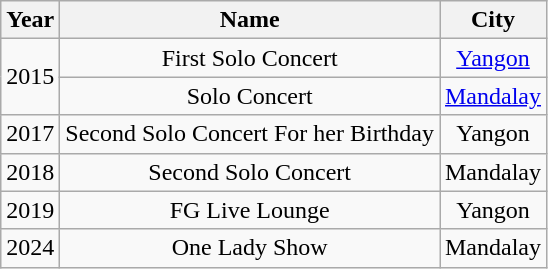<table class="wikitable" style="text-align:center;">
<tr>
<th>Year</th>
<th>Name</th>
<th>City</th>
</tr>
<tr>
<td rowspan=2>2015</td>
<td>First Solo Concert</td>
<td><a href='#'>Yangon</a></td>
</tr>
<tr>
<td>Solo Concert </td>
<td><a href='#'>Mandalay</a></td>
</tr>
<tr>
<td>2017</td>
<td>Second Solo Concert For her Birthday </td>
<td>Yangon</td>
</tr>
<tr>
<td>2018</td>
<td>Second Solo Concert </td>
<td>Mandalay</td>
</tr>
<tr>
<td>2019</td>
<td>FG Live Lounge </td>
<td>Yangon</td>
</tr>
<tr>
<td>2024</td>
<td>One Lady Show</td>
<td>Mandalay</td>
</tr>
</table>
